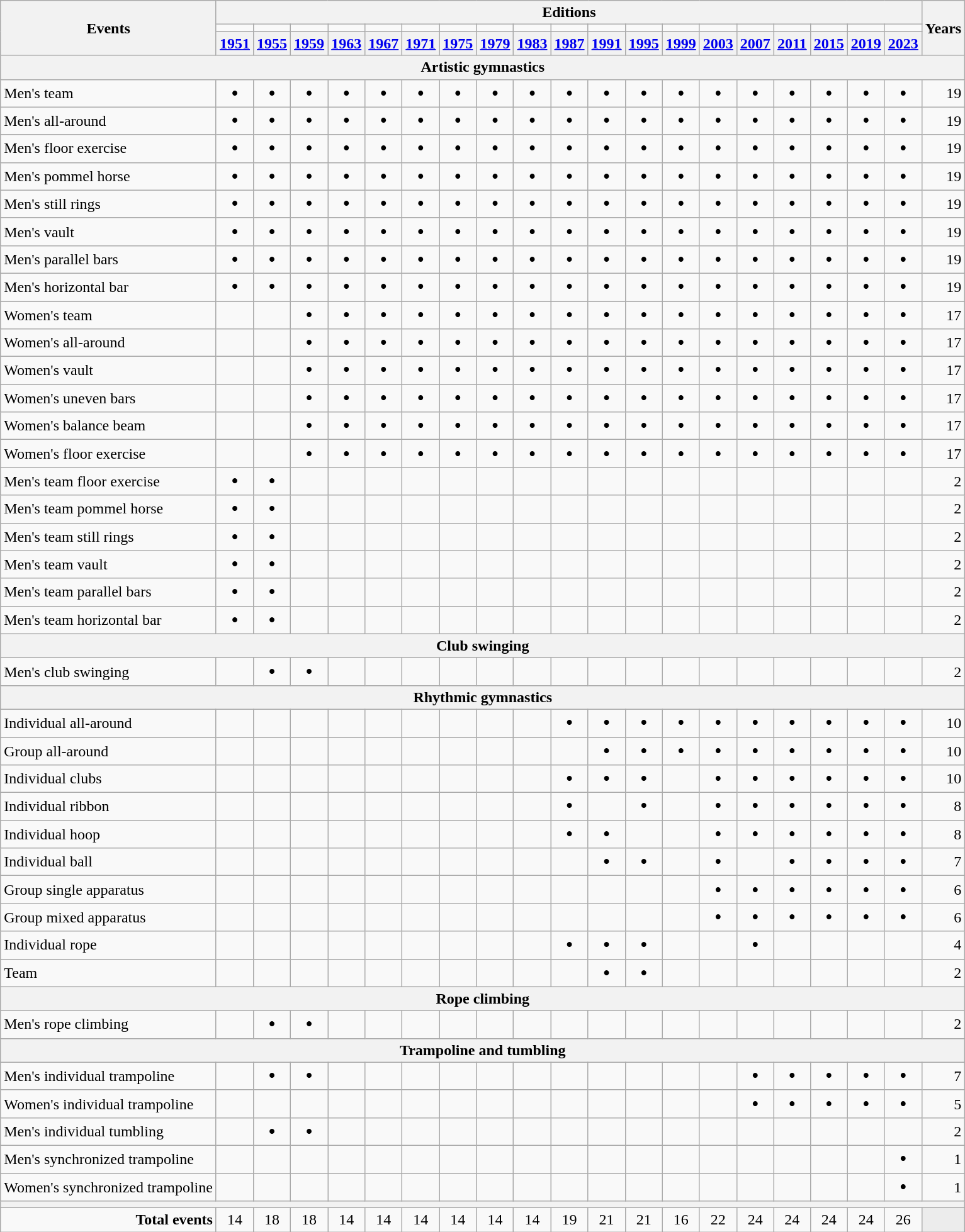<table class="wikitable" style="border-collapse: collapse; font-size:100%; text-align:center;">
<tr>
<th rowspan="3">Events</th>
<th colspan="19">Editions</th>
<th rowspan="3">Years</th>
</tr>
<tr>
<td></td>
<td></td>
<td></td>
<td></td>
<td></td>
<td></td>
<td></td>
<td></td>
<td></td>
<td></td>
<td></td>
<td></td>
<td></td>
<td></td>
<td></td>
<td></td>
<td></td>
<td></td>
<td></td>
</tr>
<tr>
<th><a href='#'>1951</a></th>
<th><a href='#'>1955</a></th>
<th><a href='#'>1959</a></th>
<th><a href='#'>1963</a></th>
<th><a href='#'>1967</a></th>
<th><a href='#'>1971</a></th>
<th><a href='#'>1975</a></th>
<th><a href='#'>1979</a></th>
<th><a href='#'>1983</a></th>
<th><a href='#'>1987</a></th>
<th><a href='#'>1991</a></th>
<th><a href='#'>1995</a></th>
<th><a href='#'>1999</a></th>
<th><a href='#'>2003</a></th>
<th><a href='#'>2007</a></th>
<th><a href='#'>2011</a></th>
<th><a href='#'>2015</a></th>
<th><a href='#'>2019</a></th>
<th><a href='#'>2023</a></th>
</tr>
<tr>
<th colspan="31">Artistic gymnastics</th>
</tr>
<tr>
<td align=left>Men's team</td>
<td><big><strong>•</strong></big></td>
<td><big><strong>•</strong></big></td>
<td><big><strong>•</strong></big></td>
<td><big><strong>•</strong></big></td>
<td><big><strong>•</strong></big></td>
<td><big><strong>•</strong></big></td>
<td><big><strong>•</strong></big></td>
<td><big><strong>•</strong></big></td>
<td><big><strong>•</strong></big></td>
<td><big><strong>•</strong></big></td>
<td><big><strong>•</strong></big></td>
<td><big><strong>•</strong></big></td>
<td><big><strong>•</strong></big></td>
<td><big><strong>•</strong></big></td>
<td><big><strong>•</strong></big></td>
<td><big><strong>•</strong></big></td>
<td><big><strong>•</strong></big></td>
<td><big><strong>•</strong></big></td>
<td><big><strong>•</strong></big></td>
<td align=right>19</td>
</tr>
<tr>
<td align=left>Men's all-around</td>
<td><big><strong>•</strong></big></td>
<td><big><strong>•</strong></big></td>
<td><big><strong>•</strong></big></td>
<td><big><strong>•</strong></big></td>
<td><big><strong>•</strong></big></td>
<td><big><strong>•</strong></big></td>
<td><big><strong>•</strong></big></td>
<td><big><strong>•</strong></big></td>
<td><big><strong>•</strong></big></td>
<td><big><strong>•</strong></big></td>
<td><big><strong>•</strong></big></td>
<td><big><strong>•</strong></big></td>
<td><big><strong>•</strong></big></td>
<td><big><strong>•</strong></big></td>
<td><big><strong>•</strong></big></td>
<td><big><strong>•</strong></big></td>
<td><big><strong>•</strong></big></td>
<td><big><strong>•</strong></big></td>
<td><big><strong>•</strong></big></td>
<td align=right>19</td>
</tr>
<tr>
<td align=left>Men's floor exercise</td>
<td><big><strong>•</strong></big></td>
<td><big><strong>•</strong></big></td>
<td><big><strong>•</strong></big></td>
<td><big><strong>•</strong></big></td>
<td><big><strong>•</strong></big></td>
<td><big><strong>•</strong></big></td>
<td><big><strong>•</strong></big></td>
<td><big><strong>•</strong></big></td>
<td><big><strong>•</strong></big></td>
<td><big><strong>•</strong></big></td>
<td><big><strong>•</strong></big></td>
<td><big><strong>•</strong></big></td>
<td><big><strong>•</strong></big></td>
<td><big><strong>•</strong></big></td>
<td><big><strong>•</strong></big></td>
<td><big><strong>•</strong></big></td>
<td><big><strong>•</strong></big></td>
<td><big><strong>•</strong></big></td>
<td><big><strong>•</strong></big></td>
<td align=right>19</td>
</tr>
<tr>
<td align=left>Men's pommel horse</td>
<td><big><strong>•</strong></big></td>
<td><big><strong>•</strong></big></td>
<td><big><strong>•</strong></big></td>
<td><big><strong>•</strong></big></td>
<td><big><strong>•</strong></big></td>
<td><big><strong>•</strong></big></td>
<td><big><strong>•</strong></big></td>
<td><big><strong>•</strong></big></td>
<td><big><strong>•</strong></big></td>
<td><big><strong>•</strong></big></td>
<td><big><strong>•</strong></big></td>
<td><big><strong>•</strong></big></td>
<td><big><strong>•</strong></big></td>
<td><big><strong>•</strong></big></td>
<td><big><strong>•</strong></big></td>
<td><big><strong>•</strong></big></td>
<td><big><strong>•</strong></big></td>
<td><big><strong>•</strong></big></td>
<td><big><strong>•</strong></big></td>
<td align=right>19</td>
</tr>
<tr>
<td align=left>Men's still rings</td>
<td><big><strong>•</strong></big></td>
<td><big><strong>•</strong></big></td>
<td><big><strong>•</strong></big></td>
<td><big><strong>•</strong></big></td>
<td><big><strong>•</strong></big></td>
<td><big><strong>•</strong></big></td>
<td><big><strong>•</strong></big></td>
<td><big><strong>•</strong></big></td>
<td><big><strong>•</strong></big></td>
<td><big><strong>•</strong></big></td>
<td><big><strong>•</strong></big></td>
<td><big><strong>•</strong></big></td>
<td><big><strong>•</strong></big></td>
<td><big><strong>•</strong></big></td>
<td><big><strong>•</strong></big></td>
<td><big><strong>•</strong></big></td>
<td><big><strong>•</strong></big></td>
<td><big><strong>•</strong></big></td>
<td><big><strong>•</strong></big></td>
<td align=right>19</td>
</tr>
<tr>
<td align=left>Men's vault</td>
<td><big><strong>•</strong></big></td>
<td><big><strong>•</strong></big></td>
<td><big><strong>•</strong></big></td>
<td><big><strong>•</strong></big></td>
<td><big><strong>•</strong></big></td>
<td><big><strong>•</strong></big></td>
<td><big><strong>•</strong></big></td>
<td><big><strong>•</strong></big></td>
<td><big><strong>•</strong></big></td>
<td><big><strong>•</strong></big></td>
<td><big><strong>•</strong></big></td>
<td><big><strong>•</strong></big></td>
<td><big><strong>•</strong></big></td>
<td><big><strong>•</strong></big></td>
<td><big><strong>•</strong></big></td>
<td><big><strong>•</strong></big></td>
<td><big><strong>•</strong></big></td>
<td><big><strong>•</strong></big></td>
<td><big><strong>•</strong></big></td>
<td align=right>19</td>
</tr>
<tr>
<td align=left>Men's parallel bars</td>
<td><big><strong>•</strong></big></td>
<td><big><strong>•</strong></big></td>
<td><big><strong>•</strong></big></td>
<td><big><strong>•</strong></big></td>
<td><big><strong>•</strong></big></td>
<td><big><strong>•</strong></big></td>
<td><big><strong>•</strong></big></td>
<td><big><strong>•</strong></big></td>
<td><big><strong>•</strong></big></td>
<td><big><strong>•</strong></big></td>
<td><big><strong>•</strong></big></td>
<td><big><strong>•</strong></big></td>
<td><big><strong>•</strong></big></td>
<td><big><strong>•</strong></big></td>
<td><big><strong>•</strong></big></td>
<td><big><strong>•</strong></big></td>
<td><big><strong>•</strong></big></td>
<td><big><strong>•</strong></big></td>
<td><big><strong>•</strong></big></td>
<td align=right>19</td>
</tr>
<tr>
<td align=left>Men's horizontal bar</td>
<td><big><strong>•</strong></big></td>
<td><big><strong>•</strong></big></td>
<td><big><strong>•</strong></big></td>
<td><big><strong>•</strong></big></td>
<td><big><strong>•</strong></big></td>
<td><big><strong>•</strong></big></td>
<td><big><strong>•</strong></big></td>
<td><big><strong>•</strong></big></td>
<td><big><strong>•</strong></big></td>
<td><big><strong>•</strong></big></td>
<td><big><strong>•</strong></big></td>
<td><big><strong>•</strong></big></td>
<td><big><strong>•</strong></big></td>
<td><big><strong>•</strong></big></td>
<td><big><strong>•</strong></big></td>
<td><big><strong>•</strong></big></td>
<td><big><strong>•</strong></big></td>
<td><big><strong>•</strong></big></td>
<td><big><strong>•</strong></big></td>
<td align=right>19</td>
</tr>
<tr>
<td align=left>Women's team</td>
<td></td>
<td></td>
<td><big><strong>•</strong></big></td>
<td><big><strong>•</strong></big></td>
<td><big><strong>•</strong></big></td>
<td><big><strong>•</strong></big></td>
<td><big><strong>•</strong></big></td>
<td><big><strong>•</strong></big></td>
<td><big><strong>•</strong></big></td>
<td><big><strong>•</strong></big></td>
<td><big><strong>•</strong></big></td>
<td><big><strong>•</strong></big></td>
<td><big><strong>•</strong></big></td>
<td><big><strong>•</strong></big></td>
<td><big><strong>•</strong></big></td>
<td><big><strong>•</strong></big></td>
<td><big><strong>•</strong></big></td>
<td><big><strong>•</strong></big></td>
<td><big><strong>•</strong></big></td>
<td align=right>17</td>
</tr>
<tr>
<td align=left>Women's all-around</td>
<td></td>
<td></td>
<td><big><strong>•</strong></big></td>
<td><big><strong>•</strong></big></td>
<td><big><strong>•</strong></big></td>
<td><big><strong>•</strong></big></td>
<td><big><strong>•</strong></big></td>
<td><big><strong>•</strong></big></td>
<td><big><strong>•</strong></big></td>
<td><big><strong>•</strong></big></td>
<td><big><strong>•</strong></big></td>
<td><big><strong>•</strong></big></td>
<td><big><strong>•</strong></big></td>
<td><big><strong>•</strong></big></td>
<td><big><strong>•</strong></big></td>
<td><big><strong>•</strong></big></td>
<td><big><strong>•</strong></big></td>
<td><big><strong>•</strong></big></td>
<td><big><strong>•</strong></big></td>
<td align=right>17</td>
</tr>
<tr>
<td align=left>Women's vault</td>
<td></td>
<td></td>
<td><big><strong>•</strong></big></td>
<td><big><strong>•</strong></big></td>
<td><big><strong>•</strong></big></td>
<td><big><strong>•</strong></big></td>
<td><big><strong>•</strong></big></td>
<td><big><strong>•</strong></big></td>
<td><big><strong>•</strong></big></td>
<td><big><strong>•</strong></big></td>
<td><big><strong>•</strong></big></td>
<td><big><strong>•</strong></big></td>
<td><big><strong>•</strong></big></td>
<td><big><strong>•</strong></big></td>
<td><big><strong>•</strong></big></td>
<td><big><strong>•</strong></big></td>
<td><big><strong>•</strong></big></td>
<td><big><strong>•</strong></big></td>
<td><big><strong>•</strong></big></td>
<td align=right>17</td>
</tr>
<tr>
<td align=left>Women's uneven bars</td>
<td></td>
<td></td>
<td><big><strong>•</strong></big></td>
<td><big><strong>•</strong></big></td>
<td><big><strong>•</strong></big></td>
<td><big><strong>•</strong></big></td>
<td><big><strong>•</strong></big></td>
<td><big><strong>•</strong></big></td>
<td><big><strong>•</strong></big></td>
<td><big><strong>•</strong></big></td>
<td><big><strong>•</strong></big></td>
<td><big><strong>•</strong></big></td>
<td><big><strong>•</strong></big></td>
<td><big><strong>•</strong></big></td>
<td><big><strong>•</strong></big></td>
<td><big><strong>•</strong></big></td>
<td><big><strong>•</strong></big></td>
<td><big><strong>•</strong></big></td>
<td><big><strong>•</strong></big></td>
<td align=right>17</td>
</tr>
<tr>
<td align=left>Women's balance beam</td>
<td></td>
<td></td>
<td><big><strong>•</strong></big></td>
<td><big><strong>•</strong></big></td>
<td><big><strong>•</strong></big></td>
<td><big><strong>•</strong></big></td>
<td><big><strong>•</strong></big></td>
<td><big><strong>•</strong></big></td>
<td><big><strong>•</strong></big></td>
<td><big><strong>•</strong></big></td>
<td><big><strong>•</strong></big></td>
<td><big><strong>•</strong></big></td>
<td><big><strong>•</strong></big></td>
<td><big><strong>•</strong></big></td>
<td><big><strong>•</strong></big></td>
<td><big><strong>•</strong></big></td>
<td><big><strong>•</strong></big></td>
<td><big><strong>•</strong></big></td>
<td><big><strong>•</strong></big></td>
<td align=right>17</td>
</tr>
<tr>
<td align=left>Women's floor exercise</td>
<td></td>
<td></td>
<td><big><strong>•</strong></big></td>
<td><big><strong>•</strong></big></td>
<td><big><strong>•</strong></big></td>
<td><big><strong>•</strong></big></td>
<td><big><strong>•</strong></big></td>
<td><big><strong>•</strong></big></td>
<td><big><strong>•</strong></big></td>
<td><big><strong>•</strong></big></td>
<td><big><strong>•</strong></big></td>
<td><big><strong>•</strong></big></td>
<td><big><strong>•</strong></big></td>
<td><big><strong>•</strong></big></td>
<td><big><strong>•</strong></big></td>
<td><big><strong>•</strong></big></td>
<td><big><strong>•</strong></big></td>
<td><big><strong>•</strong></big></td>
<td><big><strong>•</strong></big></td>
<td align=right>17</td>
</tr>
<tr>
<td align=left>Men's team floor exercise</td>
<td><big><strong>•</strong></big></td>
<td><big><strong>•</strong></big></td>
<td></td>
<td></td>
<td></td>
<td></td>
<td></td>
<td></td>
<td></td>
<td></td>
<td></td>
<td></td>
<td></td>
<td></td>
<td></td>
<td></td>
<td></td>
<td></td>
<td></td>
<td align=right>2</td>
</tr>
<tr>
<td align=left>Men's team pommel horse</td>
<td><big><strong>•</strong></big></td>
<td><big><strong>•</strong></big></td>
<td></td>
<td></td>
<td></td>
<td></td>
<td></td>
<td></td>
<td></td>
<td></td>
<td></td>
<td></td>
<td></td>
<td></td>
<td></td>
<td></td>
<td></td>
<td></td>
<td></td>
<td align=right>2</td>
</tr>
<tr>
<td align=left>Men's team still rings</td>
<td><big><strong>•</strong></big></td>
<td><big><strong>•</strong></big></td>
<td></td>
<td></td>
<td></td>
<td></td>
<td></td>
<td></td>
<td></td>
<td></td>
<td></td>
<td></td>
<td></td>
<td></td>
<td></td>
<td></td>
<td></td>
<td></td>
<td></td>
<td align=right>2</td>
</tr>
<tr>
<td align=left>Men's team vault</td>
<td><big><strong>•</strong></big></td>
<td><big><strong>•</strong></big></td>
<td></td>
<td></td>
<td></td>
<td></td>
<td></td>
<td></td>
<td></td>
<td></td>
<td></td>
<td></td>
<td></td>
<td></td>
<td></td>
<td></td>
<td></td>
<td></td>
<td></td>
<td align=right>2</td>
</tr>
<tr>
<td align=left>Men's team parallel bars</td>
<td><big><strong>•</strong></big></td>
<td><big><strong>•</strong></big></td>
<td></td>
<td></td>
<td></td>
<td></td>
<td></td>
<td></td>
<td></td>
<td></td>
<td></td>
<td></td>
<td></td>
<td></td>
<td></td>
<td></td>
<td></td>
<td></td>
<td></td>
<td align=right>2</td>
</tr>
<tr>
<td align=left>Men's team horizontal bar</td>
<td><big><strong>•</strong></big></td>
<td><big><strong>•</strong></big></td>
<td></td>
<td></td>
<td></td>
<td></td>
<td></td>
<td></td>
<td></td>
<td></td>
<td></td>
<td></td>
<td></td>
<td></td>
<td></td>
<td></td>
<td></td>
<td></td>
<td></td>
<td align=right>2</td>
</tr>
<tr>
<th colspan="31">Club swinging</th>
</tr>
<tr>
<td align=left>Men's club swinging</td>
<td></td>
<td><big><strong>•</strong></big></td>
<td><big><strong>•</strong></big></td>
<td></td>
<td></td>
<td></td>
<td></td>
<td></td>
<td></td>
<td></td>
<td></td>
<td></td>
<td></td>
<td></td>
<td></td>
<td></td>
<td></td>
<td></td>
<td></td>
<td align=right>2</td>
</tr>
<tr>
<th colspan="31">Rhythmic gymnastics</th>
</tr>
<tr>
<td align=left>Individual all-around</td>
<td></td>
<td></td>
<td></td>
<td></td>
<td></td>
<td></td>
<td></td>
<td></td>
<td></td>
<td><big><strong>•</strong></big></td>
<td><big><strong>•</strong></big></td>
<td><big><strong>•</strong></big></td>
<td><big><strong>•</strong></big></td>
<td><big><strong>•</strong></big></td>
<td><big><strong>•</strong></big></td>
<td><big><strong>•</strong></big></td>
<td><big><strong>•</strong></big></td>
<td><big><strong>•</strong></big></td>
<td><big><strong>•</strong></big></td>
<td align=right>10</td>
</tr>
<tr>
<td align=left>Group all-around</td>
<td></td>
<td></td>
<td></td>
<td></td>
<td></td>
<td></td>
<td></td>
<td></td>
<td></td>
<td></td>
<td><big><strong>•</strong></big></td>
<td><big><strong>•</strong></big></td>
<td><big><strong>•</strong></big></td>
<td><big><strong>•</strong></big></td>
<td><big><strong>•</strong></big></td>
<td><big><strong>•</strong></big></td>
<td><big><strong>•</strong></big></td>
<td><big><strong>•</strong></big></td>
<td><big><strong>•</strong></big></td>
<td align=right>10</td>
</tr>
<tr>
<td align=left>Individual clubs</td>
<td></td>
<td></td>
<td></td>
<td></td>
<td></td>
<td></td>
<td></td>
<td></td>
<td></td>
<td><big><strong>•</strong></big></td>
<td><big><strong>•</strong></big></td>
<td><big><strong>•</strong></big></td>
<td></td>
<td><big><strong>•</strong></big></td>
<td><big><strong>•</strong></big></td>
<td><big><strong>•</strong></big></td>
<td><big><strong>•</strong></big></td>
<td><big><strong>•</strong></big></td>
<td><big><strong>•</strong></big></td>
<td align=right>10</td>
</tr>
<tr>
<td align=left>Individual ribbon</td>
<td></td>
<td></td>
<td></td>
<td></td>
<td></td>
<td></td>
<td></td>
<td></td>
<td></td>
<td><big><strong>•</strong></big></td>
<td></td>
<td><big><strong>•</strong></big></td>
<td></td>
<td><big><strong>•</strong></big></td>
<td><big><strong>•</strong></big></td>
<td><big><strong>•</strong></big></td>
<td><big><strong>•</strong></big></td>
<td><big><strong>•</strong></big></td>
<td><big><strong>•</strong></big></td>
<td align=right>8</td>
</tr>
<tr>
<td align=left>Individual hoop</td>
<td></td>
<td></td>
<td></td>
<td></td>
<td></td>
<td></td>
<td></td>
<td></td>
<td></td>
<td><big><strong>•</strong></big></td>
<td><big><strong>•</strong></big></td>
<td></td>
<td></td>
<td><big><strong>•</strong></big></td>
<td><big><strong>•</strong></big></td>
<td><big><strong>•</strong></big></td>
<td><big><strong>•</strong></big></td>
<td><big><strong>•</strong></big></td>
<td><big><strong>•</strong></big></td>
<td align=right>8</td>
</tr>
<tr>
<td align=left>Individual ball</td>
<td></td>
<td></td>
<td></td>
<td></td>
<td></td>
<td></td>
<td></td>
<td></td>
<td></td>
<td></td>
<td><big><strong>•</strong></big></td>
<td><big><strong>•</strong></big></td>
<td></td>
<td><big><strong>•</strong></big></td>
<td></td>
<td><big><strong>•</strong></big></td>
<td><big><strong>•</strong></big></td>
<td><big><strong>•</strong></big></td>
<td><big><strong>•</strong></big></td>
<td align=right>7</td>
</tr>
<tr>
<td align=left>Group single apparatus</td>
<td></td>
<td></td>
<td></td>
<td></td>
<td></td>
<td></td>
<td></td>
<td></td>
<td></td>
<td></td>
<td></td>
<td></td>
<td></td>
<td><big><strong>•</strong></big></td>
<td><big><strong>•</strong></big></td>
<td><big><strong>•</strong></big></td>
<td><big><strong>•</strong></big></td>
<td><big><strong>•</strong></big></td>
<td><big><strong>•</strong></big></td>
<td align=right>6</td>
</tr>
<tr>
<td align=left>Group mixed apparatus</td>
<td></td>
<td></td>
<td></td>
<td></td>
<td></td>
<td></td>
<td></td>
<td></td>
<td></td>
<td></td>
<td></td>
<td></td>
<td></td>
<td><big><strong>•</strong></big></td>
<td><big><strong>•</strong></big></td>
<td><big><strong>•</strong></big></td>
<td><big><strong>•</strong></big></td>
<td><big><strong>•</strong></big></td>
<td><big><strong>•</strong></big></td>
<td align=right>6</td>
</tr>
<tr>
<td align=left>Individual rope</td>
<td></td>
<td></td>
<td></td>
<td></td>
<td></td>
<td></td>
<td></td>
<td></td>
<td></td>
<td><big><strong>•</strong></big></td>
<td><big><strong>•</strong></big></td>
<td><big><strong>•</strong></big></td>
<td></td>
<td></td>
<td><big><strong>•</strong></big></td>
<td></td>
<td></td>
<td></td>
<td></td>
<td align=right>4</td>
</tr>
<tr>
<td align=left>Team</td>
<td></td>
<td></td>
<td></td>
<td></td>
<td></td>
<td></td>
<td></td>
<td></td>
<td></td>
<td></td>
<td><big><strong>•</strong></big></td>
<td><big><strong>•</strong></big></td>
<td></td>
<td></td>
<td></td>
<td></td>
<td></td>
<td></td>
<td></td>
<td align=right>2</td>
</tr>
<tr>
<th colspan="30">Rope climbing</th>
</tr>
<tr>
<td align=left>Men's rope climbing</td>
<td></td>
<td><big><strong>•</strong></big></td>
<td><big><strong>•</strong></big></td>
<td></td>
<td></td>
<td></td>
<td></td>
<td></td>
<td></td>
<td></td>
<td></td>
<td></td>
<td></td>
<td></td>
<td></td>
<td></td>
<td></td>
<td></td>
<td></td>
<td align=right>2</td>
</tr>
<tr>
<th colspan="30">Trampoline and tumbling</th>
</tr>
<tr>
<td align=left>Men's individual trampoline</td>
<td></td>
<td><big><strong>•</strong></big></td>
<td><big><strong>•</strong></big></td>
<td></td>
<td></td>
<td></td>
<td></td>
<td></td>
<td></td>
<td></td>
<td></td>
<td></td>
<td></td>
<td></td>
<td><big><strong>•</strong></big></td>
<td><big><strong>•</strong></big></td>
<td><big><strong>•</strong></big></td>
<td><big><strong>•</strong></big></td>
<td><big><strong>•</strong></big></td>
<td align=right>7</td>
</tr>
<tr>
<td align=left>Women's individual trampoline</td>
<td></td>
<td></td>
<td></td>
<td></td>
<td></td>
<td></td>
<td></td>
<td></td>
<td></td>
<td></td>
<td></td>
<td></td>
<td></td>
<td></td>
<td><big><strong>•</strong></big></td>
<td><big><strong>•</strong></big></td>
<td><big><strong>•</strong></big></td>
<td><big><strong>•</strong></big></td>
<td><big><strong>•</strong></big></td>
<td align=right>5</td>
</tr>
<tr>
<td align=left>Men's individual tumbling</td>
<td></td>
<td><big><strong>•</strong></big></td>
<td><big><strong>•</strong></big></td>
<td></td>
<td></td>
<td></td>
<td></td>
<td></td>
<td></td>
<td></td>
<td></td>
<td></td>
<td></td>
<td></td>
<td></td>
<td></td>
<td></td>
<td></td>
<td></td>
<td align=right>2</td>
</tr>
<tr>
<td align=left>Men's synchronized trampoline</td>
<td></td>
<td></td>
<td></td>
<td></td>
<td></td>
<td></td>
<td></td>
<td></td>
<td></td>
<td></td>
<td></td>
<td></td>
<td></td>
<td></td>
<td></td>
<td></td>
<td></td>
<td></td>
<td><big><strong>•</strong></big></td>
<td align=right>1</td>
</tr>
<tr>
<td align=left>Women's synchronized trampoline</td>
<td></td>
<td></td>
<td></td>
<td></td>
<td></td>
<td></td>
<td></td>
<td></td>
<td></td>
<td></td>
<td></td>
<td></td>
<td></td>
<td></td>
<td></td>
<td></td>
<td></td>
<td></td>
<td><big><strong>•</strong></big></td>
<td align=right>1</td>
</tr>
<tr>
<th colspan="31"></th>
</tr>
<tr>
<td align=right><strong>Total events</strong></td>
<td>14</td>
<td>18</td>
<td>18</td>
<td>14</td>
<td>14</td>
<td>14</td>
<td>14</td>
<td>14</td>
<td>14</td>
<td>19</td>
<td>21</td>
<td>21</td>
<td>16</td>
<td>22</td>
<td>24</td>
<td>24</td>
<td>24</td>
<td>24</td>
<td>26</td>
<td bgcolor=ececec></td>
</tr>
</table>
